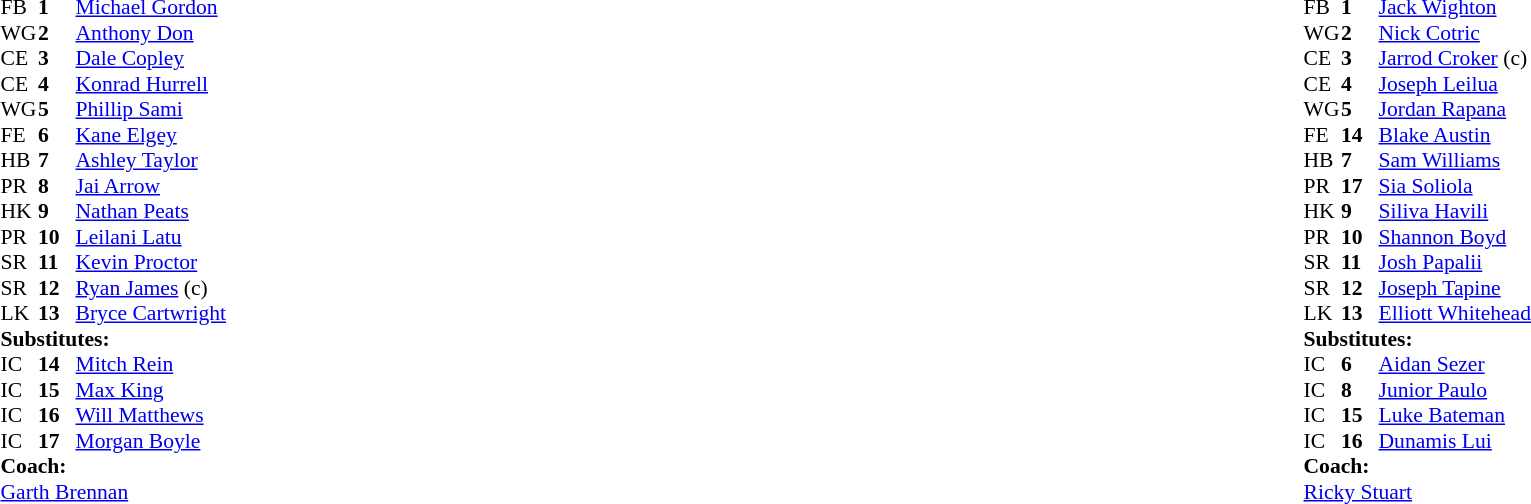<table width="100%" class="mw-collapsible mw-collapsed">
<tr>
<td valign="top" width="50%"><br><table cellspacing="0" cellpadding="0" style="font-size: 90%">
<tr>
<th width="25"></th>
<th width="25"></th>
</tr>
<tr>
<td>FB</td>
<td><strong>1</strong></td>
<td><a href='#'>Michael Gordon</a></td>
</tr>
<tr>
<td>WG</td>
<td><strong>2</strong></td>
<td><a href='#'>Anthony Don</a></td>
</tr>
<tr>
<td>CE</td>
<td><strong>3</strong></td>
<td><a href='#'>Dale Copley</a></td>
</tr>
<tr>
<td>CE</td>
<td><strong>4</strong></td>
<td><a href='#'>Konrad Hurrell</a></td>
</tr>
<tr>
<td>WG</td>
<td><strong>5</strong></td>
<td><a href='#'>Phillip Sami</a></td>
</tr>
<tr>
<td>FE</td>
<td><strong>6</strong></td>
<td><a href='#'>Kane Elgey</a></td>
</tr>
<tr>
<td>HB</td>
<td><strong>7</strong></td>
<td><a href='#'>Ashley Taylor</a></td>
</tr>
<tr>
<td>PR</td>
<td><strong>8</strong></td>
<td><a href='#'>Jai Arrow</a></td>
</tr>
<tr>
<td>HK</td>
<td><strong>9</strong></td>
<td><a href='#'>Nathan Peats</a></td>
</tr>
<tr>
<td>PR</td>
<td><strong>10</strong></td>
<td><a href='#'>Leilani Latu</a></td>
</tr>
<tr>
<td>SR</td>
<td><strong>11</strong></td>
<td><a href='#'>Kevin Proctor</a></td>
</tr>
<tr>
<td>SR</td>
<td><strong>12</strong></td>
<td><a href='#'>Ryan James</a> (c)</td>
</tr>
<tr>
<td>LK</td>
<td><strong>13</strong></td>
<td><a href='#'>Bryce Cartwright</a></td>
</tr>
<tr>
<td colspan="3"><strong>Substitutes:</strong></td>
</tr>
<tr>
<td>IC</td>
<td><strong>14</strong></td>
<td><a href='#'>Mitch Rein</a></td>
</tr>
<tr>
<td>IC</td>
<td><strong>15</strong></td>
<td><a href='#'>Max King</a></td>
</tr>
<tr>
<td>IC</td>
<td><strong>16</strong></td>
<td><a href='#'>Will Matthews</a></td>
</tr>
<tr>
<td>IC</td>
<td><strong>17</strong></td>
<td><a href='#'>Morgan Boyle</a></td>
</tr>
<tr>
<td colspan="3"><strong>Coach:</strong></td>
</tr>
<tr>
<td colspan="4"><a href='#'>Garth Brennan</a></td>
</tr>
</table>
</td>
<td valign="top" width="50%"><br><table cellspacing="0" cellpadding="0" align="center" style="font-size: 90%">
<tr>
<th width="25"></th>
<th width="25"></th>
</tr>
<tr>
<td>FB</td>
<td><strong>1</strong></td>
<td><a href='#'>Jack Wighton</a></td>
</tr>
<tr>
<td>WG</td>
<td><strong>2</strong></td>
<td><a href='#'>Nick Cotric</a></td>
</tr>
<tr>
<td>CE</td>
<td><strong>3</strong></td>
<td><a href='#'>Jarrod Croker</a> (c)</td>
</tr>
<tr>
<td>CE</td>
<td><strong>4</strong></td>
<td><a href='#'>Joseph Leilua</a></td>
</tr>
<tr>
<td>WG</td>
<td><strong>5</strong></td>
<td><a href='#'>Jordan Rapana</a></td>
</tr>
<tr>
<td>FE</td>
<td><strong>14</strong></td>
<td><a href='#'>Blake Austin</a></td>
</tr>
<tr>
<td>HB</td>
<td><strong>7</strong></td>
<td><a href='#'>Sam Williams</a></td>
</tr>
<tr>
<td>PR</td>
<td><strong>17</strong></td>
<td><a href='#'>Sia Soliola</a></td>
</tr>
<tr>
<td>HK</td>
<td><strong>9</strong></td>
<td><a href='#'>Siliva Havili</a></td>
</tr>
<tr>
<td>PR</td>
<td><strong>10</strong></td>
<td><a href='#'>Shannon Boyd</a></td>
</tr>
<tr>
<td>SR</td>
<td><strong>11</strong></td>
<td><a href='#'>Josh Papalii</a></td>
</tr>
<tr>
<td>SR</td>
<td><strong>12</strong></td>
<td><a href='#'>Joseph Tapine</a></td>
</tr>
<tr>
<td>LK</td>
<td><strong>13</strong></td>
<td><a href='#'>Elliott Whitehead</a></td>
</tr>
<tr>
<td colspan="3"><strong>Substitutes:</strong></td>
</tr>
<tr>
<td>IC</td>
<td><strong>6</strong></td>
<td><a href='#'>Aidan Sezer</a></td>
</tr>
<tr>
<td>IC</td>
<td><strong>8</strong></td>
<td><a href='#'>Junior Paulo</a></td>
</tr>
<tr>
<td>IC</td>
<td><strong>15</strong></td>
<td><a href='#'>Luke Bateman</a></td>
</tr>
<tr>
<td>IC</td>
<td><strong>16</strong></td>
<td><a href='#'>Dunamis Lui</a></td>
</tr>
<tr>
<td colspan="3"><strong>Coach:</strong></td>
</tr>
<tr>
<td colspan="4"><a href='#'>Ricky Stuart</a></td>
</tr>
</table>
</td>
</tr>
</table>
